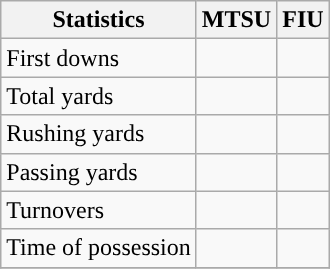<table class="wikitable">
<tr>
<th>Statistics</th>
<th>MTSU</th>
<th>FIU</th>
</tr>
<tr>
<td>First downs</td>
<td></td>
<td></td>
</tr>
<tr>
<td>Total yards</td>
<td></td>
<td></td>
</tr>
<tr>
<td>Rushing yards</td>
<td></td>
<td></td>
</tr>
<tr>
<td>Passing yards</td>
<td></td>
<td></td>
</tr>
<tr>
<td>Turnovers</td>
<td></td>
<td></td>
</tr>
<tr>
<td>Time of possession</td>
<td></td>
<td></td>
</tr>
<tr>
</tr>
</table>
